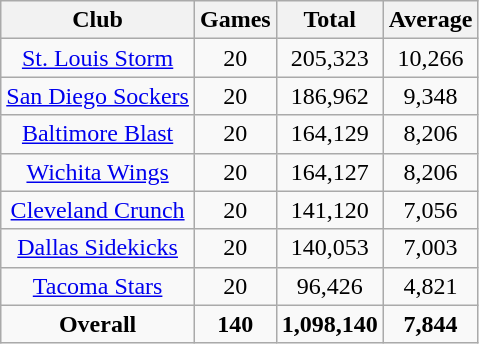<table class="wikitable" style="font-size:100%; text-align:center">
<tr>
<th>Club</th>
<th>Games</th>
<th>Total</th>
<th>Average</th>
</tr>
<tr>
<td><a href='#'>St. Louis Storm</a></td>
<td align=center>20</td>
<td align=center>205,323</td>
<td align=center>10,266</td>
</tr>
<tr>
<td><a href='#'>San Diego Sockers</a></td>
<td align=center>20</td>
<td align=center>186,962</td>
<td align=center>9,348</td>
</tr>
<tr>
<td><a href='#'>Baltimore Blast</a></td>
<td align=center>20</td>
<td align=center>164,129</td>
<td align=center>8,206</td>
</tr>
<tr>
<td><a href='#'>Wichita Wings</a></td>
<td align=center>20</td>
<td align=center>164,127</td>
<td align=center>8,206</td>
</tr>
<tr>
<td><a href='#'>Cleveland Crunch</a></td>
<td align=center>20</td>
<td align=center>141,120</td>
<td align=center>7,056</td>
</tr>
<tr>
<td><a href='#'>Dallas Sidekicks</a></td>
<td align=center>20</td>
<td align=center>140,053</td>
<td align=center>7,003</td>
</tr>
<tr>
<td><a href='#'>Tacoma Stars</a></td>
<td align=center>20</td>
<td align=center>96,426</td>
<td align=center>4,821</td>
</tr>
<tr>
<td><strong>Overall</strong></td>
<td align=center><strong>140</strong></td>
<td align=center><strong>1,098,140</strong></td>
<td align=center><strong>7,844</strong></td>
</tr>
</table>
